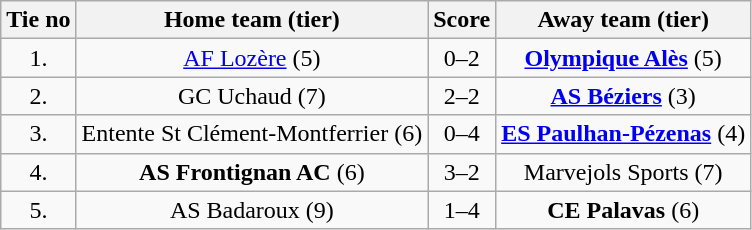<table class="wikitable" style="text-align: center">
<tr>
<th>Tie no</th>
<th>Home team (tier)</th>
<th>Score</th>
<th>Away team (tier)</th>
</tr>
<tr>
<td>1.</td>
<td><a href='#'>AF Lozère</a> (5)</td>
<td>0–2</td>
<td><strong><a href='#'>Olympique Alès</a></strong> (5)</td>
</tr>
<tr>
<td>2.</td>
<td>GC Uchaud (7)</td>
<td>2–2 </td>
<td><strong><a href='#'>AS Béziers</a></strong> (3)</td>
</tr>
<tr>
<td>3.</td>
<td>Entente St Clément-Montferrier (6)</td>
<td>0–4</td>
<td><strong><a href='#'>ES Paulhan-Pézenas</a></strong> (4)</td>
</tr>
<tr>
<td>4.</td>
<td><strong>AS Frontignan AC</strong> (6)</td>
<td>3–2</td>
<td>Marvejols Sports (7)</td>
</tr>
<tr>
<td>5.</td>
<td>AS Badaroux (9)</td>
<td>1–4</td>
<td><strong>CE Palavas</strong> (6)</td>
</tr>
</table>
